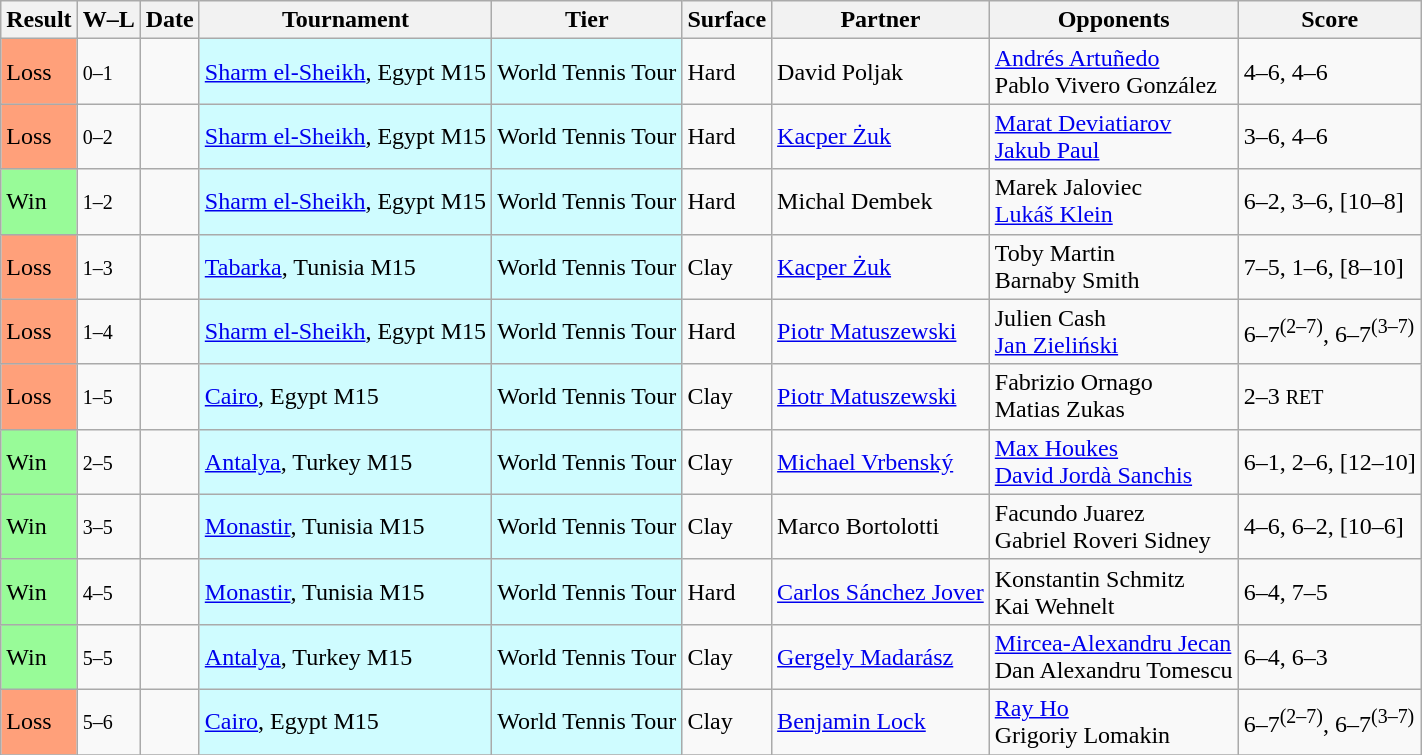<table class="sortable wikitable">
<tr>
<th>Result</th>
<th class="unsortable">W–L</th>
<th>Date</th>
<th>Tournament</th>
<th>Tier</th>
<th>Surface</th>
<th>Partner</th>
<th>Opponents</th>
<th class="unsortable">Score</th>
</tr>
<tr>
<td bgcolor=FFA07A>Loss</td>
<td><small>0–1</small></td>
<td></td>
<td bgcolor=cffcff> <a href='#'>Sharm el-Sheikh</a>, Egypt M15</td>
<td bgcolor=cffcff>World Tennis Tour</td>
<td>Hard</td>
<td> David Poljak</td>
<td> <a href='#'>Andrés Artuñedo</a> <br>  Pablo Vivero González</td>
<td>4–6, 4–6</td>
</tr>
<tr>
<td bgcolor=FFA07A>Loss</td>
<td><small>0–2</small></td>
<td></td>
<td bgcolor=cffcff> <a href='#'>Sharm el-Sheikh</a>, Egypt M15</td>
<td bgcolor=cffcff>World Tennis Tour</td>
<td>Hard</td>
<td> <a href='#'>Kacper Żuk</a></td>
<td> <a href='#'>Marat Deviatiarov</a> <br>  <a href='#'>Jakub Paul</a></td>
<td>3–6, 4–6</td>
</tr>
<tr>
<td bgcolor=98FB98>Win</td>
<td><small>1–2</small></td>
<td></td>
<td bgcolor=cffcff> <a href='#'>Sharm el-Sheikh</a>, Egypt M15</td>
<td bgcolor=cffcff>World Tennis Tour</td>
<td>Hard</td>
<td> Michal Dembek</td>
<td> Marek Jaloviec <br>  <a href='#'>Lukáš Klein</a></td>
<td>6–2, 3–6, [10–8]</td>
</tr>
<tr>
<td bgcolor=FFA07A>Loss</td>
<td><small>1–3</small></td>
<td></td>
<td bgcolor=cffcff> <a href='#'>Tabarka</a>, Tunisia M15</td>
<td bgcolor=cffcff>World Tennis Tour</td>
<td>Clay</td>
<td> <a href='#'>Kacper Żuk</a></td>
<td> Toby Martin <br>  Barnaby Smith</td>
<td>7–5, 1–6, [8–10]</td>
</tr>
<tr>
<td bgcolor=FFA07A>Loss</td>
<td><small>1–4</small></td>
<td></td>
<td bgcolor=cffcff> <a href='#'>Sharm el-Sheikh</a>, Egypt M15</td>
<td bgcolor=cffcff>World Tennis Tour</td>
<td>Hard</td>
<td> <a href='#'>Piotr Matuszewski</a></td>
<td> Julien Cash <br>  <a href='#'>Jan Zieliński</a></td>
<td>6–7<sup>(2–7)</sup>, 6–7<sup>(3–7)</sup></td>
</tr>
<tr>
<td bgcolor=FFA07A>Loss</td>
<td><small>1–5</small></td>
<td></td>
<td bgcolor=cffcff> <a href='#'>Cairo</a>, Egypt M15</td>
<td bgcolor=cffcff>World Tennis Tour</td>
<td>Clay</td>
<td> <a href='#'>Piotr Matuszewski</a></td>
<td> Fabrizio Ornago <br>  Matias Zukas</td>
<td>2–3 <small>RET</small></td>
</tr>
<tr>
<td bgcolor=98FB98>Win</td>
<td><small>2–5</small></td>
<td></td>
<td bgcolor=cffcff> <a href='#'>Antalya</a>, Turkey M15</td>
<td bgcolor=cffcff>World Tennis Tour</td>
<td>Clay</td>
<td> <a href='#'>Michael Vrbenský</a></td>
<td> <a href='#'>Max Houkes</a> <br>  <a href='#'>David Jordà Sanchis</a></td>
<td>6–1, 2–6, [12–10]</td>
</tr>
<tr>
<td bgcolor=98FB98>Win</td>
<td><small>3–5</small></td>
<td></td>
<td bgcolor=cffcff> <a href='#'>Monastir</a>, Tunisia M15</td>
<td bgcolor=cffcff>World Tennis Tour</td>
<td>Clay</td>
<td> Marco Bortolotti</td>
<td> Facundo Juarez <br>  Gabriel Roveri Sidney</td>
<td>4–6, 6–2, [10–6]</td>
</tr>
<tr>
<td bgcolor=98FB98>Win</td>
<td><small>4–5</small></td>
<td></td>
<td bgcolor=cffcff> <a href='#'>Monastir</a>, Tunisia M15</td>
<td bgcolor=cffcff>World Tennis Tour</td>
<td>Hard</td>
<td> <a href='#'>Carlos Sánchez Jover</a></td>
<td> Konstantin Schmitz <br>  Kai Wehnelt</td>
<td>6–4, 7–5</td>
</tr>
<tr>
<td bgcolor=98FB98>Win</td>
<td><small>5–5</small></td>
<td></td>
<td bgcolor=cffcff> <a href='#'>Antalya</a>, Turkey M15</td>
<td bgcolor=cffcff>World Tennis Tour</td>
<td>Clay</td>
<td> <a href='#'>Gergely Madarász</a></td>
<td> <a href='#'>Mircea-Alexandru Jecan</a> <br>  Dan Alexandru Tomescu</td>
<td>6–4, 6–3</td>
</tr>
<tr>
<td bgcolor=FFA07A>Loss</td>
<td><small>5–6</small></td>
<td></td>
<td bgcolor=cffcff> <a href='#'>Cairo</a>, Egypt M15</td>
<td bgcolor=cffcff>World Tennis Tour</td>
<td>Clay</td>
<td> <a href='#'>Benjamin Lock</a></td>
<td> <a href='#'>Ray Ho</a> <br>  Grigoriy Lomakin</td>
<td>6–7<sup>(2–7)</sup>, 6–7<sup>(3–7)</sup></td>
</tr>
<tr>
</tr>
</table>
